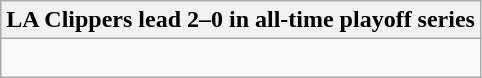<table class="wikitable collapsible collapsed">
<tr>
<th>LA Clippers lead 2–0 in all-time playoff series</th>
</tr>
<tr>
<td><br>
</td>
</tr>
</table>
